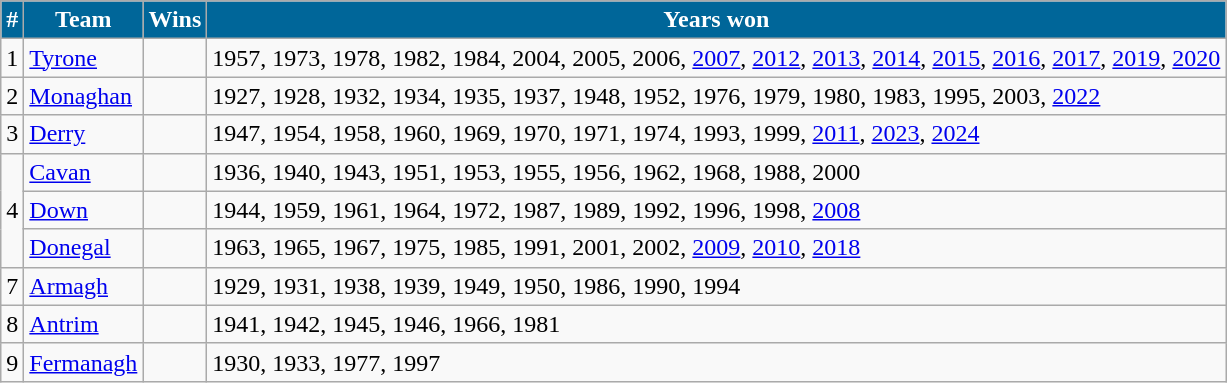<table class="wikitable">
<tr>
<th style="background:#069; color:white;">#</th>
<th style="background:#069; color:white;">Team</th>
<th style="background:#069; color:white;">Wins</th>
<th style="background:#069; color:white;">Years won</th>
</tr>
<tr>
<td rowspan="1">1</td>
<td> <a href='#'>Tyrone</a></td>
<td></td>
<td>1957, 1973, 1978, 1982, 1984, 2004, 2005, 2006, <a href='#'>2007</a>, <a href='#'>2012</a>, <a href='#'>2013</a>, <a href='#'>2014</a>, <a href='#'>2015</a>, <a href='#'>2016</a>, <a href='#'>2017</a>, <a href='#'>2019</a>, <a href='#'>2020</a></td>
</tr>
<tr>
<td>2</td>
<td> <a href='#'>Monaghan</a></td>
<td></td>
<td>1927, 1928, 1932, 1934, 1935, 1937, 1948, 1952, 1976, 1979, 1980, 1983, 1995, 2003, <a href='#'>2022</a></td>
</tr>
<tr>
<td>3</td>
<td> <a href='#'>Derry</a></td>
<td></td>
<td>1947, 1954, 1958, 1960, 1969, 1970, 1971, 1974, 1993, 1999, <a href='#'>2011</a>, <a href='#'>2023</a>, <a href='#'>2024</a></td>
</tr>
<tr>
<td rowspan="3">4</td>
<td> <a href='#'>Cavan</a></td>
<td></td>
<td>1936, 1940, 1943, 1951, 1953, 1955, 1956, 1962, 1968, 1988, 2000</td>
</tr>
<tr>
<td> <a href='#'>Down</a></td>
<td></td>
<td>1944, 1959, 1961, 1964, 1972, 1987, 1989, 1992, 1996, 1998, <a href='#'>2008</a></td>
</tr>
<tr>
<td> <a href='#'>Donegal</a></td>
<td></td>
<td>1963, 1965, 1967, 1975, 1985, 1991, 2001, 2002, <a href='#'>2009</a>, <a href='#'>2010</a>, <a href='#'>2018</a></td>
</tr>
<tr>
<td>7</td>
<td> <a href='#'>Armagh</a></td>
<td></td>
<td>1929, 1931, 1938, 1939, 1949, 1950, 1986, 1990, 1994</td>
</tr>
<tr>
<td>8</td>
<td> <a href='#'>Antrim</a></td>
<td></td>
<td>1941, 1942, 1945, 1946, 1966, 1981</td>
</tr>
<tr>
<td>9</td>
<td> <a href='#'>Fermanagh</a></td>
<td></td>
<td>1930, 1933, 1977, 1997</td>
</tr>
</table>
